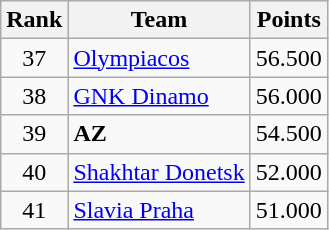<table class="wikitable" style="text-align: center;">
<tr>
<th>Rank</th>
<th>Team</th>
<th>Points</th>
</tr>
<tr>
<td>37</td>
<td align="left"> <a href='#'>Olympiacos</a></td>
<td>56.500</td>
</tr>
<tr>
<td>38</td>
<td align="left"> <a href='#'>GNK Dinamo</a></td>
<td>56.000</td>
</tr>
<tr>
<td>39</td>
<td align="left"> <strong>AZ</strong></td>
<td>54.500</td>
</tr>
<tr>
<td>40</td>
<td align="left"> <a href='#'>Shakhtar Donetsk</a></td>
<td>52.000</td>
</tr>
<tr>
<td>41</td>
<td align="left"> <a href='#'>Slavia Praha</a></td>
<td>51.000</td>
</tr>
</table>
